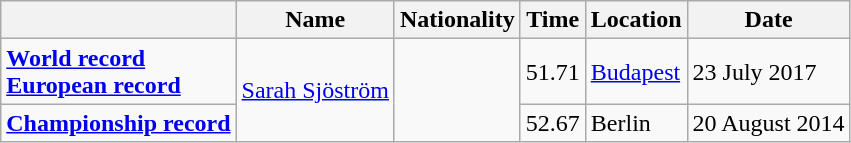<table class=wikitable>
<tr>
<th></th>
<th>Name</th>
<th>Nationality</th>
<th>Time</th>
<th>Location</th>
<th>Date</th>
</tr>
<tr>
<td><strong><a href='#'>World record</a><br><a href='#'>European record</a></strong></td>
<td rowspan=2><a href='#'>Sarah Sjöström</a></td>
<td rowspan=2></td>
<td>51.71</td>
<td><a href='#'>Budapest</a></td>
<td>23 July 2017</td>
</tr>
<tr>
<td><strong><a href='#'>Championship record</a></strong></td>
<td>52.67</td>
<td>Berlin</td>
<td>20 August 2014</td>
</tr>
</table>
